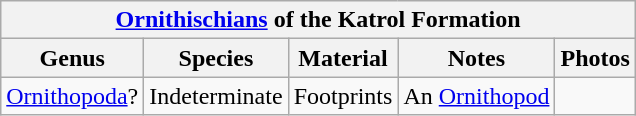<table class="wikitable" align="center">
<tr>
<th colspan="5" align="center"><a href='#'>Ornithischians</a> of the Katrol Formation</th>
</tr>
<tr>
<th>Genus</th>
<th>Species</th>
<th>Material</th>
<th>Notes</th>
<th>Photos</th>
</tr>
<tr>
<td><a href='#'>Ornithopoda</a>?</td>
<td>Indeterminate</td>
<td>Footprints</td>
<td>An <a href='#'>Ornithopod</a></td>
<td></td>
</tr>
</table>
